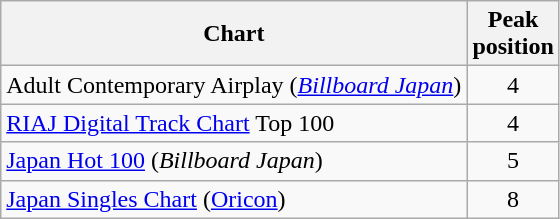<table class="wikitable">
<tr>
<th>Chart</th>
<th>Peak<br>position</th>
</tr>
<tr>
<td>Adult Contemporary Airplay (<em><a href='#'>Billboard Japan</a></em>)</td>
<td align="center">4</td>
</tr>
<tr>
<td><a href='#'>RIAJ Digital Track Chart</a> Top 100</td>
<td align="center">4</td>
</tr>
<tr>
<td><a href='#'>Japan Hot 100</a> (<em>Billboard Japan</em>)</td>
<td align="center">5</td>
</tr>
<tr>
<td><a href='#'>Japan Singles Chart</a> (<a href='#'>Oricon</a>) </td>
<td align="center">8</td>
</tr>
</table>
